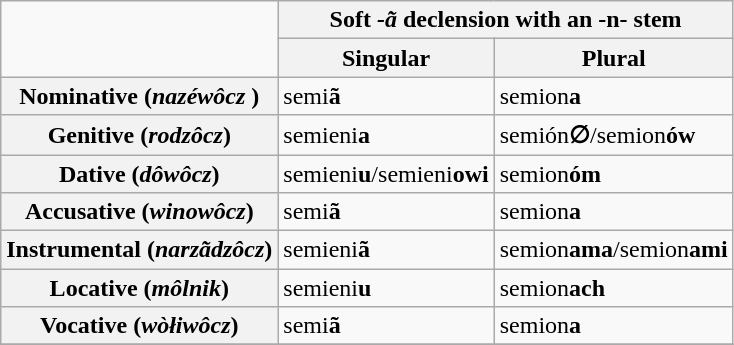<table class="wikitable">
<tr>
<td rowspan="2"></td>
<th colspan="2">Soft <em>-ã</em> declension with an -n- stem </th>
</tr>
<tr>
<th>Singular</th>
<th>Plural</th>
</tr>
<tr>
<th>Nominative (<em>nazéwôcz </em>)</th>
<td>semi<strong>ã</strong></td>
<td>semion<strong>a</strong></td>
</tr>
<tr>
<th>Genitive (<em>rodzôcz</em>)</th>
<td>semieni<strong>a</strong></td>
<td>semión<strong>∅</strong>/semion<strong>ów</strong></td>
</tr>
<tr>
<th>Dative (<em>dôwôcz</em>)</th>
<td>semieni<strong>u</strong>/semieni<strong>owi</strong></td>
<td>semion<strong>óm</strong></td>
</tr>
<tr>
<th>Accusative (<em>winowôcz</em>)</th>
<td>semi<strong>ã</strong></td>
<td>semion<strong>a</strong></td>
</tr>
<tr>
<th>Instrumental (<em>narzãdzôcz</em>)</th>
<td>semieni<strong>ã</strong></td>
<td>semion<strong>ama</strong>/semion<strong>ami</strong></td>
</tr>
<tr>
<th>Locative (<em>môlnik</em>)</th>
<td>semieni<strong>u</strong></td>
<td>semion<strong>ach</strong></td>
</tr>
<tr>
<th>Vocative (<em>wòłiwôcz</em>)</th>
<td>semi<strong>ã</strong></td>
<td>semion<strong>a</strong></td>
</tr>
<tr>
</tr>
</table>
